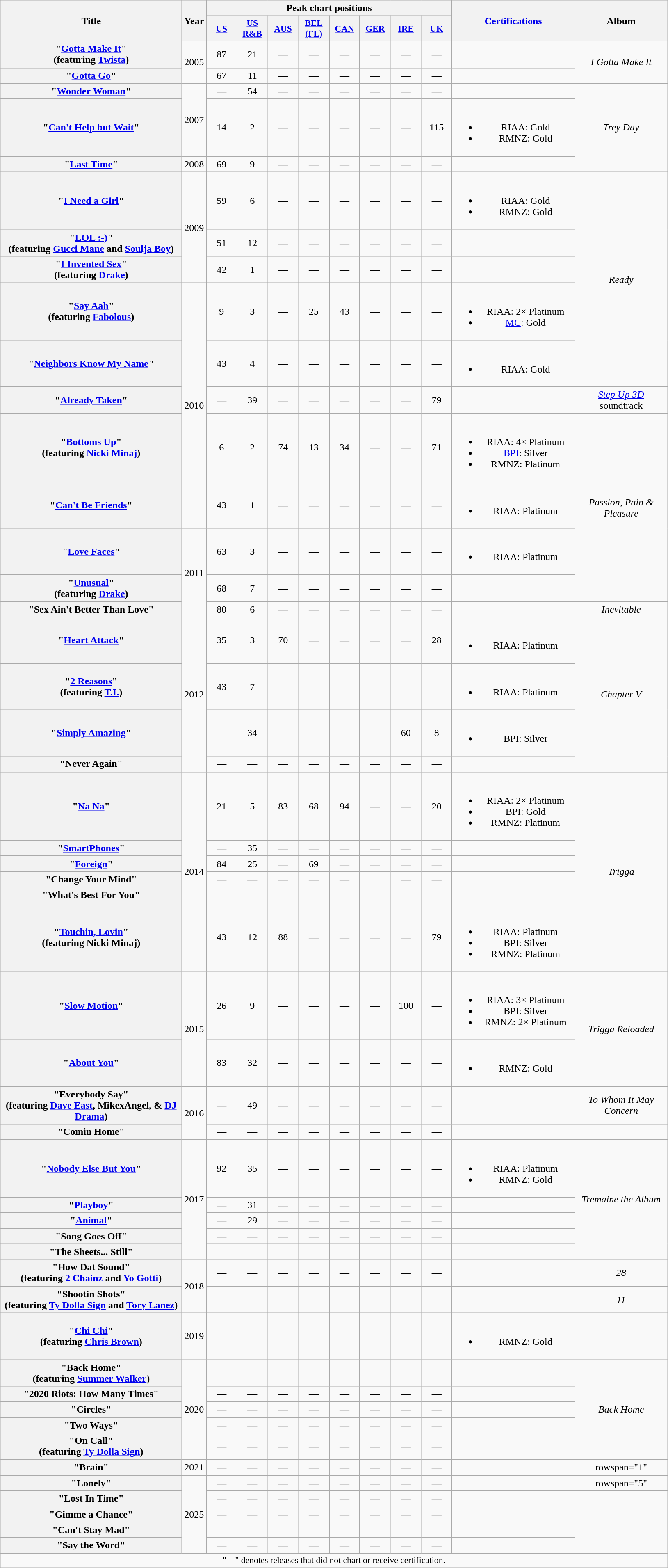<table class="wikitable plainrowheaders" style="text-align:center;">
<tr>
<th scope="col" rowspan="2" style="width:18em;">Title</th>
<th scope="col" rowspan="2" style="width:2em;">Year</th>
<th scope="col" colspan="8">Peak chart positions</th>
<th scope="col" rowspan="2" style="width:12em;"><a href='#'>Certifications</a></th>
<th scope="col" rowspan="2" style="width:9em;">Album</th>
</tr>
<tr>
<th scope="col" style="width:3em;font-size:90%;"><a href='#'>US</a><br></th>
<th scope="col" style="width:3em;font-size:90%;"><a href='#'>US<br>R&B</a><br></th>
<th scope="col" style="width:3em;font-size:90%;"><a href='#'>AUS</a><br></th>
<th scope="col" style="width:3em;font-size:90%;"><a href='#'>BEL<br>(FL)</a><br></th>
<th scope="col" style="width:3em;font-size:90%;"><a href='#'>CAN</a><br></th>
<th scope="col" style="width:3em;font-size:90%;"><a href='#'>GER</a><br></th>
<th scope="col" style="width:3em;font-size:90%;"><a href='#'>IRE</a><br></th>
<th scope="col" style="width:3em;font-size:90%;"><a href='#'>UK</a><br></th>
</tr>
<tr>
<th scope="row">"<a href='#'>Gotta Make It</a>"<br><span>(featuring <a href='#'>Twista</a>)</span></th>
<td rowspan="2">2005</td>
<td>87</td>
<td>21</td>
<td>—</td>
<td>—</td>
<td>—</td>
<td>—</td>
<td>—</td>
<td>—</td>
<td></td>
<td rowspan="2"><em>I Gotta Make It</em></td>
</tr>
<tr>
<th scope="row">"<a href='#'>Gotta Go</a>"</th>
<td>67</td>
<td>11</td>
<td>—</td>
<td>—</td>
<td>—</td>
<td>—</td>
<td>—</td>
<td>—</td>
<td></td>
</tr>
<tr>
<th scope="row">"<a href='#'>Wonder Woman</a>"</th>
<td rowspan="2">2007</td>
<td>—</td>
<td>54</td>
<td>—</td>
<td>—</td>
<td>—</td>
<td>—</td>
<td>—</td>
<td>—</td>
<td></td>
<td rowspan="3"><em>Trey Day</em></td>
</tr>
<tr>
<th scope="row">"<a href='#'>Can't Help but Wait</a>"</th>
<td>14</td>
<td>2</td>
<td>—</td>
<td>—</td>
<td>—</td>
<td>—</td>
<td>—</td>
<td>115</td>
<td><br><ul><li>RIAA: Gold</li><li>RMNZ: Gold</li></ul></td>
</tr>
<tr>
<th scope="row">"<a href='#'>Last Time</a>"</th>
<td>2008</td>
<td>69</td>
<td>9</td>
<td>—</td>
<td>—</td>
<td>—</td>
<td>—</td>
<td>—</td>
<td>—</td>
<td></td>
</tr>
<tr>
<th scope="row">"<a href='#'>I Need a Girl</a>"</th>
<td rowspan="3">2009</td>
<td>59</td>
<td>6</td>
<td>—</td>
<td>—</td>
<td>—</td>
<td>—</td>
<td>—</td>
<td>—</td>
<td><br><ul><li>RIAA: Gold</li><li>RMNZ: Gold</li></ul></td>
<td rowspan="5"><em>Ready</em></td>
</tr>
<tr>
<th scope="row">"<a href='#'>LOL :-)</a>"<br><span>(featuring <a href='#'>Gucci Mane</a> and <a href='#'>Soulja Boy</a>)</span></th>
<td>51</td>
<td>12</td>
<td>—</td>
<td>—</td>
<td>—</td>
<td>—</td>
<td>—</td>
<td>—</td>
<td></td>
</tr>
<tr>
<th scope="row">"<a href='#'>I Invented Sex</a>"<br><span>(featuring <a href='#'>Drake</a>)</span></th>
<td>42</td>
<td>1</td>
<td>—</td>
<td>—</td>
<td>—</td>
<td>—</td>
<td>—</td>
<td>—</td>
<td></td>
</tr>
<tr>
<th scope="row">"<a href='#'>Say Aah</a>"<br><span>(featuring <a href='#'>Fabolous</a>)</span></th>
<td rowspan="5">2010</td>
<td>9</td>
<td>3</td>
<td>—</td>
<td>25</td>
<td>43</td>
<td>—</td>
<td>—</td>
<td>—</td>
<td><br><ul><li>RIAA: 2× Platinum</li><li><a href='#'>MC</a>: Gold</li></ul></td>
</tr>
<tr>
<th scope="row">"<a href='#'>Neighbors Know My Name</a>"</th>
<td>43</td>
<td>4</td>
<td>—</td>
<td>—</td>
<td>—</td>
<td>—</td>
<td>—</td>
<td>—</td>
<td><br><ul><li>RIAA: Gold</li></ul></td>
</tr>
<tr>
<th scope="row">"<a href='#'>Already Taken</a>"</th>
<td>—</td>
<td>39</td>
<td>—</td>
<td>—</td>
<td>—</td>
<td>—</td>
<td>—</td>
<td>79</td>
<td></td>
<td><em><a href='#'>Step Up 3D</a></em> soundtrack</td>
</tr>
<tr>
<th scope="row">"<a href='#'>Bottoms Up</a>"<br><span>(featuring <a href='#'>Nicki Minaj</a>)</span></th>
<td>6</td>
<td>2</td>
<td>74</td>
<td>13</td>
<td>34</td>
<td>—</td>
<td>—</td>
<td>71</td>
<td><br><ul><li>RIAA: 4× Platinum</li><li><a href='#'>BPI</a>: Silver</li><li>RMNZ: Platinum</li></ul></td>
<td rowspan="4"><em>Passion, Pain & Pleasure</em></td>
</tr>
<tr>
<th scope="row">"<a href='#'>Can't Be Friends</a>"</th>
<td>43</td>
<td>1</td>
<td>—</td>
<td>—</td>
<td>—</td>
<td>—</td>
<td>—</td>
<td>—</td>
<td><br><ul><li>RIAA: Platinum</li></ul></td>
</tr>
<tr>
<th scope="row">"<a href='#'>Love Faces</a>"</th>
<td rowspan="3">2011</td>
<td>63</td>
<td>3</td>
<td>—</td>
<td>—</td>
<td>—</td>
<td>—</td>
<td>—</td>
<td>—</td>
<td><br><ul><li>RIAA: Platinum</li></ul></td>
</tr>
<tr>
<th scope="row">"<a href='#'>Unusual</a>"<br><span>(featuring <a href='#'>Drake</a>)</span></th>
<td>68</td>
<td>7</td>
<td>—</td>
<td>—</td>
<td>—</td>
<td>—</td>
<td>—</td>
<td>—</td>
<td></td>
</tr>
<tr>
<th scope="row">"Sex Ain't Better Than Love"</th>
<td>80</td>
<td>6</td>
<td>—</td>
<td>—</td>
<td>—</td>
<td>—</td>
<td>—</td>
<td>—</td>
<td></td>
<td><em>Inevitable</em></td>
</tr>
<tr>
<th scope="row">"<a href='#'>Heart Attack</a>"</th>
<td rowspan="4">2012</td>
<td>35</td>
<td>3</td>
<td>70</td>
<td>—</td>
<td>—</td>
<td>—</td>
<td>—</td>
<td>28</td>
<td><br><ul><li>RIAA: Platinum</li></ul></td>
<td rowspan="4"><em>Chapter V</em></td>
</tr>
<tr>
<th scope="row">"<a href='#'>2 Reasons</a>" <br><span>(featuring <a href='#'>T.I.</a>)</span></th>
<td>43</td>
<td>7</td>
<td>—</td>
<td>—</td>
<td>—</td>
<td>—</td>
<td>—</td>
<td>—</td>
<td><br><ul><li>RIAA: Platinum</li></ul></td>
</tr>
<tr>
<th scope="row">"<a href='#'>Simply Amazing</a>"</th>
<td>—</td>
<td>34</td>
<td>—</td>
<td>—</td>
<td>—</td>
<td>—</td>
<td>60</td>
<td>8</td>
<td><br><ul><li>BPI: Silver</li></ul></td>
</tr>
<tr>
<th scope="row">"Never Again"</th>
<td>—</td>
<td>—</td>
<td>—</td>
<td>—</td>
<td>—</td>
<td>—</td>
<td>—</td>
<td>—</td>
<td></td>
</tr>
<tr>
<th scope="row">"<a href='#'>Na Na</a>"</th>
<td rowspan="6">2014</td>
<td>21</td>
<td>5</td>
<td>83</td>
<td>68</td>
<td>94</td>
<td>—</td>
<td>—</td>
<td>20</td>
<td><br><ul><li>RIAA: 2× Platinum</li><li>BPI: Gold</li><li>RMNZ: Platinum</li></ul></td>
<td rowspan="6"><em>Trigga</em></td>
</tr>
<tr>
<th scope="row">"<a href='#'>SmartPhones</a>"</th>
<td>—</td>
<td>35</td>
<td>—</td>
<td>—</td>
<td>—</td>
<td>—</td>
<td>—</td>
<td>—</td>
<td></td>
</tr>
<tr>
<th scope="row">"<a href='#'>Foreign</a>"</th>
<td>84</td>
<td>25</td>
<td>—</td>
<td>69</td>
<td>—</td>
<td>—</td>
<td>—</td>
<td>—</td>
<td></td>
</tr>
<tr>
<th scope="row">"Change Your Mind"</th>
<td>—</td>
<td>—</td>
<td>—</td>
<td>—</td>
<td>—</td>
<td>-</td>
<td>—</td>
<td>—</td>
<td></td>
</tr>
<tr>
<th scope="row">"What's Best For You"</th>
<td>—</td>
<td>—</td>
<td>—</td>
<td>—</td>
<td>—</td>
<td>—</td>
<td>—</td>
<td>—</td>
<td></td>
</tr>
<tr>
<th scope="row">"<a href='#'>Touchin, Lovin</a>"<br><span>(featuring Nicki Minaj)</span></th>
<td>43</td>
<td>12</td>
<td>88</td>
<td>—</td>
<td>—</td>
<td>—</td>
<td>—</td>
<td>79</td>
<td><br><ul><li>RIAA: Platinum</li><li>BPI: Silver</li><li>RMNZ: Platinum</li></ul></td>
</tr>
<tr>
<th scope="row">"<a href='#'>Slow Motion</a>"</th>
<td rowspan="2">2015</td>
<td>26</td>
<td>9</td>
<td>—</td>
<td>—</td>
<td>—</td>
<td>—</td>
<td>100</td>
<td>—</td>
<td><br><ul><li>RIAA: 3× Platinum</li><li>BPI: Silver</li><li>RMNZ: 2× Platinum</li></ul></td>
<td rowspan="2"><em>Trigga Reloaded</em></td>
</tr>
<tr>
<th scope="row">"<a href='#'>About You</a>"</th>
<td>83</td>
<td>32</td>
<td>—</td>
<td>—</td>
<td>—</td>
<td>—</td>
<td>—</td>
<td>—</td>
<td><br><ul><li>RMNZ: Gold</li></ul></td>
</tr>
<tr>
<th scope="row">"Everybody Say"<br><span>(featuring <a href='#'>Dave East</a>, MikexAngel, & <a href='#'>DJ Drama</a>)</span></th>
<td rowspan="2">2016</td>
<td>—</td>
<td>49</td>
<td>—</td>
<td>—</td>
<td>—</td>
<td>—</td>
<td>—</td>
<td>—</td>
<td></td>
<td><em>To Whom It May Concern</em></td>
</tr>
<tr>
<th scope="row">"Comin Home"</th>
<td>—</td>
<td>—</td>
<td>—</td>
<td>—</td>
<td>—</td>
<td>—</td>
<td>—</td>
<td>—</td>
<td></td>
<td></td>
</tr>
<tr>
<th scope="row">"<a href='#'>Nobody Else But You</a>"</th>
<td rowspan="5">2017</td>
<td>92</td>
<td>35</td>
<td>—</td>
<td>—</td>
<td>—</td>
<td>—</td>
<td>—</td>
<td>—</td>
<td><br><ul><li>RIAA: Platinum</li><li>RMNZ: Gold</li></ul></td>
<td rowspan="5"><em>Tremaine the Album</em></td>
</tr>
<tr>
<th scope="row">"<a href='#'>Playboy</a>"</th>
<td>—</td>
<td>31</td>
<td>—</td>
<td>—</td>
<td>—</td>
<td>—</td>
<td>—</td>
<td>—</td>
<td></td>
</tr>
<tr>
<th scope="row">"<a href='#'>Animal</a>"</th>
<td>—</td>
<td>29</td>
<td>—</td>
<td>—</td>
<td>—</td>
<td>—</td>
<td>—</td>
<td>—</td>
<td></td>
</tr>
<tr>
<th scope="row">"Song Goes Off"</th>
<td>—</td>
<td>—</td>
<td>—</td>
<td>—</td>
<td>—</td>
<td>—</td>
<td>—</td>
<td>—</td>
<td></td>
</tr>
<tr>
<th scope="row">"The Sheets... Still"</th>
<td>—</td>
<td>—</td>
<td>—</td>
<td>—</td>
<td>—</td>
<td>—</td>
<td>—</td>
<td>—</td>
<td></td>
</tr>
<tr>
<th scope="row">"How Dat Sound"<br><span>(featuring <a href='#'>2 Chainz</a> and <a href='#'>Yo Gotti</a>)</span></th>
<td rowspan="2">2018</td>
<td>—</td>
<td>—</td>
<td>—</td>
<td>—</td>
<td>—</td>
<td>—</td>
<td>—</td>
<td>—</td>
<td></td>
<td><em>28</em></td>
</tr>
<tr>
<th scope="row">"Shootin Shots"<br><span>(featuring <a href='#'>Ty Dolla Sign</a> and <a href='#'>Tory Lanez</a>)</span></th>
<td>—</td>
<td>—</td>
<td>—</td>
<td>—</td>
<td>—</td>
<td>—</td>
<td>—</td>
<td>—</td>
<td></td>
<td><em>11</em></td>
</tr>
<tr>
<th scope="row">"<a href='#'>Chi Chi</a>"<br><span>(featuring <a href='#'>Chris Brown</a>)</span></th>
<td>2019</td>
<td>—</td>
<td>—</td>
<td>—</td>
<td>—</td>
<td>—</td>
<td>—</td>
<td>—</td>
<td>—</td>
<td><br><ul><li>RMNZ: Gold</li></ul></td>
<td></td>
</tr>
<tr>
<th scope="row">"Back Home"<br><span>(featuring <a href='#'>Summer Walker</a>)</span></th>
<td rowspan="5">2020</td>
<td>—</td>
<td>—</td>
<td>—</td>
<td>—</td>
<td>—</td>
<td>—</td>
<td>—</td>
<td>—</td>
<td></td>
<td rowspan="5"><em>Back Home</em></td>
</tr>
<tr>
<th scope="row">"2020 Riots: How Many Times"</th>
<td>—</td>
<td>—</td>
<td>—</td>
<td>—</td>
<td>—</td>
<td>—</td>
<td>—</td>
<td>—</td>
<td></td>
</tr>
<tr>
<th scope="row">"Circles"</th>
<td>—</td>
<td>—</td>
<td>—</td>
<td>—</td>
<td>—</td>
<td>—</td>
<td>—</td>
<td>—</td>
<td></td>
</tr>
<tr>
<th scope="row">"Two Ways"</th>
<td>—</td>
<td>—</td>
<td>—</td>
<td>—</td>
<td>—</td>
<td>—</td>
<td>—</td>
<td>—</td>
</tr>
<tr>
<th scope="row">"On Call"<br><span>(featuring <a href='#'>Ty Dolla Sign</a>)</span></th>
<td>—</td>
<td>—</td>
<td>—</td>
<td>—</td>
<td>—</td>
<td>—</td>
<td>—</td>
<td>—</td>
<td></td>
</tr>
<tr>
<th scope="row">"Brain"</th>
<td>2021</td>
<td>—</td>
<td>—</td>
<td>—</td>
<td>—</td>
<td>—</td>
<td>—</td>
<td>—</td>
<td>—</td>
<td></td>
<td>rowspan="1" </td>
</tr>
<tr>
<th scope="row">"Lonely"</th>
<td rowspan="5">2025</td>
<td>—</td>
<td>—</td>
<td>—</td>
<td>—</td>
<td>—</td>
<td>—</td>
<td>—</td>
<td>—</td>
<td></td>
<td>rowspan="5" </td>
</tr>
<tr>
<th scope="row">"Lost In Time"</th>
<td>—</td>
<td>—</td>
<td>—</td>
<td>—</td>
<td>—</td>
<td>—</td>
<td>—</td>
<td>—</td>
<td></td>
</tr>
<tr>
<th scope="row">"Gimme a Chance"</th>
<td>—</td>
<td>—</td>
<td>—</td>
<td>—</td>
<td>—</td>
<td>—</td>
<td>—</td>
<td>—</td>
<td></td>
</tr>
<tr>
<th scope="row">"Can't Stay Mad"</th>
<td>—</td>
<td>—</td>
<td>—</td>
<td>—</td>
<td>—</td>
<td>—</td>
<td>—</td>
<td>—</td>
<td></td>
</tr>
<tr>
<th scope="row">"Say the Word"</th>
<td>—</td>
<td>—</td>
<td>—</td>
<td>—</td>
<td>—</td>
<td>—</td>
<td>—</td>
<td>—</td>
<td></td>
</tr>
<tr>
<td colspan="14" style="font-size:90%">"—" denotes releases that did not chart or receive certification.</td>
</tr>
</table>
